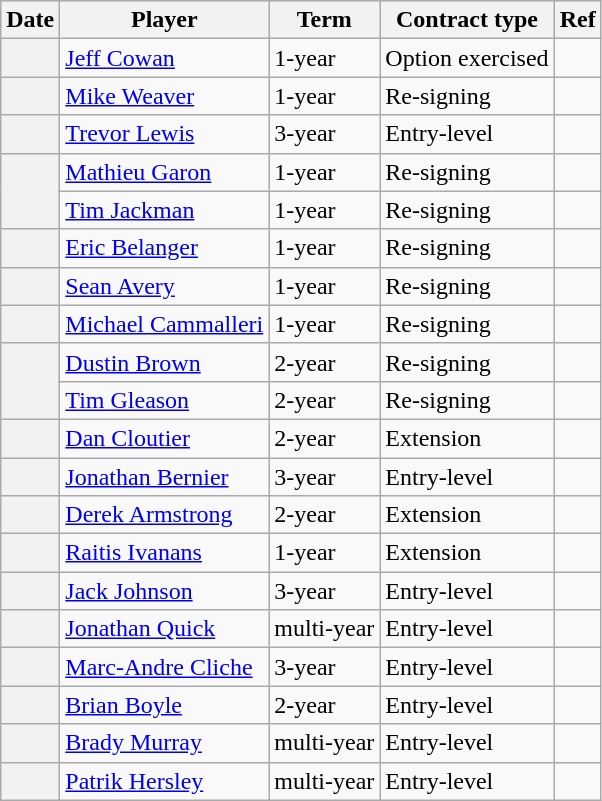<table class="wikitable plainrowheaders">
<tr style="background:#ddd; text-align:center;">
<th>Date</th>
<th>Player</th>
<th>Term</th>
<th>Contract type</th>
<th>Ref</th>
</tr>
<tr>
<th scope="row"></th>
<td><a href='#'>Jeff Cowan</a></td>
<td>1-year</td>
<td>Option exercised</td>
<td></td>
</tr>
<tr>
<th scope="row"></th>
<td><a href='#'>Mike Weaver</a></td>
<td>1-year</td>
<td>Re-signing</td>
<td></td>
</tr>
<tr>
<th scope="row"></th>
<td><a href='#'>Trevor Lewis</a></td>
<td>3-year</td>
<td>Entry-level</td>
<td></td>
</tr>
<tr>
<th scope="row" rowspan=2></th>
<td><a href='#'>Mathieu Garon</a></td>
<td>1-year</td>
<td>Re-signing</td>
<td></td>
</tr>
<tr>
<td><a href='#'>Tim Jackman</a></td>
<td>1-year</td>
<td>Re-signing</td>
<td></td>
</tr>
<tr>
<th scope="row"></th>
<td><a href='#'>Eric Belanger</a></td>
<td>1-year</td>
<td>Re-signing</td>
<td></td>
</tr>
<tr>
<th scope="row"></th>
<td><a href='#'>Sean Avery</a></td>
<td>1-year</td>
<td>Re-signing</td>
<td></td>
</tr>
<tr>
<th scope="row"></th>
<td><a href='#'>Michael Cammalleri</a></td>
<td>1-year</td>
<td>Re-signing</td>
<td></td>
</tr>
<tr>
<th scope="row" rowspan=2></th>
<td><a href='#'>Dustin Brown</a></td>
<td>2-year</td>
<td>Re-signing</td>
<td></td>
</tr>
<tr>
<td><a href='#'>Tim Gleason</a></td>
<td>2-year</td>
<td>Re-signing</td>
<td></td>
</tr>
<tr>
<th scope="row"></th>
<td><a href='#'>Dan Cloutier</a></td>
<td>2-year</td>
<td>Extension</td>
<td></td>
</tr>
<tr>
<th scope="row"></th>
<td><a href='#'>Jonathan Bernier</a></td>
<td>3-year</td>
<td>Entry-level</td>
<td></td>
</tr>
<tr>
<th scope="row"></th>
<td><a href='#'>Derek Armstrong</a></td>
<td>2-year</td>
<td>Extension</td>
<td></td>
</tr>
<tr>
<th scope="row"></th>
<td><a href='#'>Raitis Ivanans</a></td>
<td>1-year</td>
<td>Extension</td>
<td></td>
</tr>
<tr>
<th scope="row"></th>
<td><a href='#'>Jack Johnson</a></td>
<td>3-year</td>
<td>Entry-level</td>
<td></td>
</tr>
<tr>
<th scope="row"></th>
<td><a href='#'>Jonathan Quick</a></td>
<td>multi-year</td>
<td>Entry-level</td>
<td></td>
</tr>
<tr>
<th scope="row"></th>
<td><a href='#'>Marc-Andre Cliche</a></td>
<td>3-year</td>
<td>Entry-level</td>
<td></td>
</tr>
<tr>
<th scope="row"></th>
<td><a href='#'>Brian Boyle</a></td>
<td>2-year</td>
<td>Entry-level</td>
<td></td>
</tr>
<tr>
<th scope="row"></th>
<td><a href='#'>Brady Murray</a></td>
<td>multi-year</td>
<td>Entry-level</td>
<td></td>
</tr>
<tr>
<th scope="row"></th>
<td><a href='#'>Patrik Hersley</a></td>
<td>multi-year</td>
<td>Entry-level</td>
<td></td>
</tr>
</table>
